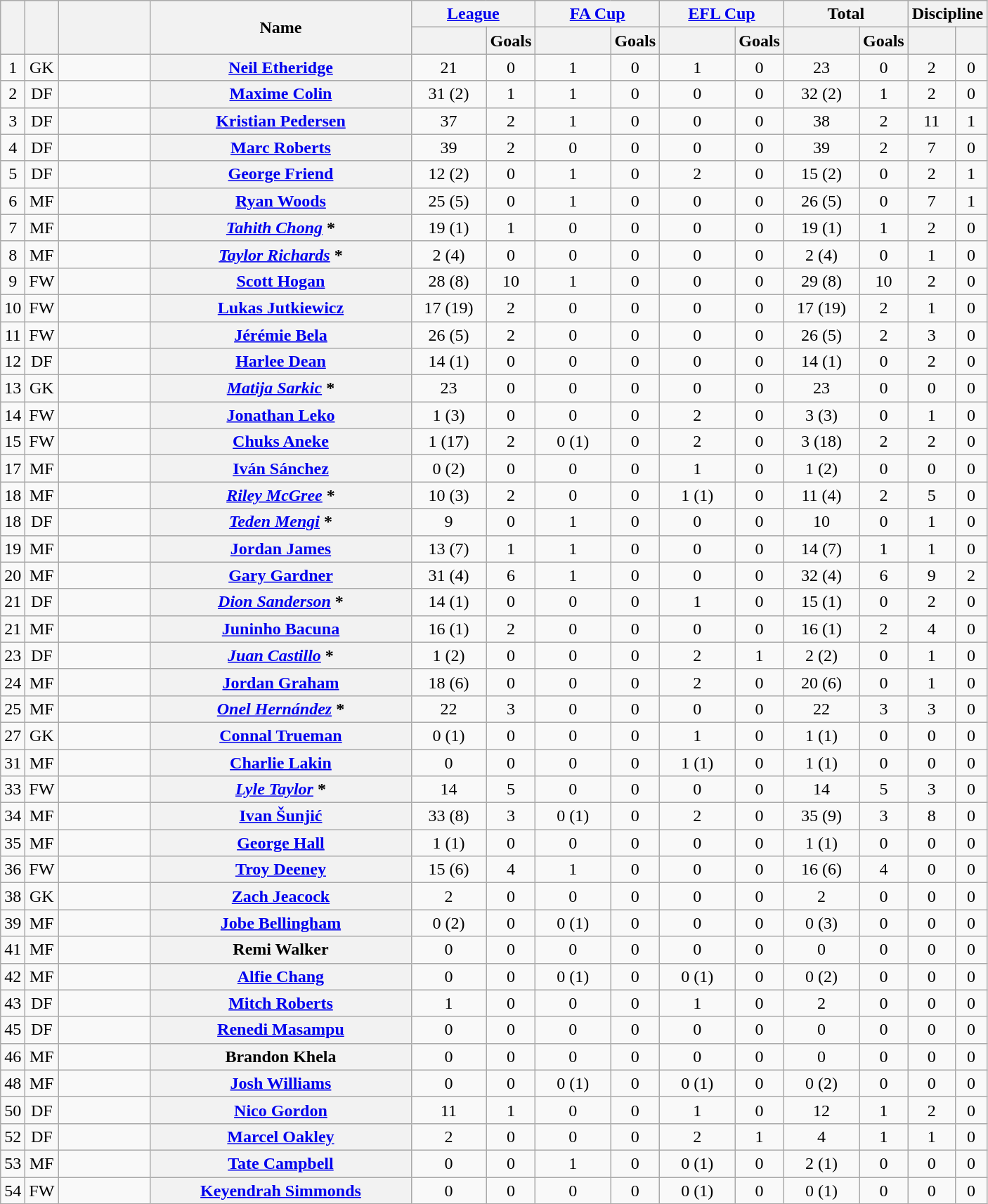<table class="wikitable plainrowheaders" style="text-align:center;">
<tr>
<th rowspan="2" scope="col"></th>
<th rowspan="2" scope="col"></th>
<th rowspan="2" scope="col" style="width:5em;"></th>
<th rowspan="2" scope="col" style="width:15em;">Name</th>
<th colspan="2"><a href='#'>League</a></th>
<th colspan="2"><a href='#'>FA Cup</a></th>
<th colspan="2"><a href='#'>EFL Cup</a></th>
<th colspan="2">Total</th>
<th colspan="2">Discipline</th>
</tr>
<tr>
<th scope="col" style="width:4em;"></th>
<th scope="col">Goals</th>
<th scope="col" style="width:4em;"></th>
<th scope="col">Goals</th>
<th scope="col" style="width:4em;"></th>
<th scope="col">Goals</th>
<th scope="col" style="width:4em;"></th>
<th scope="col">Goals</th>
<th scope="col"></th>
<th scope="col"></th>
</tr>
<tr>
<td>1</td>
<td>GK</td>
<td style=text-align:left></td>
<th scope=row><a href='#'>Neil Etheridge</a></th>
<td>21</td>
<td>0</td>
<td>1</td>
<td>0</td>
<td>1</td>
<td>0</td>
<td>23</td>
<td>0</td>
<td>2</td>
<td>0</td>
</tr>
<tr>
<td>2</td>
<td>DF</td>
<td style=text-align:left></td>
<th scope=row><a href='#'>Maxime Colin</a></th>
<td>31 (2)</td>
<td>1</td>
<td>1</td>
<td>0</td>
<td>0</td>
<td>0</td>
<td>32 (2)</td>
<td>1</td>
<td>2</td>
<td>0</td>
</tr>
<tr>
<td>3</td>
<td>DF</td>
<td style=text-align:left></td>
<th scope=row><a href='#'>Kristian Pedersen</a></th>
<td>37</td>
<td>2</td>
<td>1</td>
<td>0</td>
<td>0</td>
<td>0</td>
<td>38</td>
<td>2</td>
<td>11</td>
<td>1</td>
</tr>
<tr>
<td>4</td>
<td>DF</td>
<td style=text-align:left></td>
<th scope=row><a href='#'>Marc Roberts</a></th>
<td>39</td>
<td>2</td>
<td>0</td>
<td>0</td>
<td>0</td>
<td>0</td>
<td>39</td>
<td>2</td>
<td>7</td>
<td>0</td>
</tr>
<tr>
<td>5</td>
<td>DF</td>
<td style=text-align:left></td>
<th scope=row><a href='#'>George Friend</a></th>
<td>12 (2)</td>
<td>0</td>
<td>1</td>
<td>0</td>
<td>2</td>
<td>0</td>
<td>15 (2)</td>
<td>0</td>
<td>2</td>
<td>1</td>
</tr>
<tr>
<td>6</td>
<td>MF</td>
<td style=text-align:left></td>
<th scope=row><a href='#'>Ryan Woods</a></th>
<td>25 (5)</td>
<td>0</td>
<td>1</td>
<td>0</td>
<td>0</td>
<td>0</td>
<td>26 (5)</td>
<td>0</td>
<td>7</td>
<td>1</td>
</tr>
<tr>
<td>7</td>
<td>MF</td>
<td style=text-align:left></td>
<th scope=row><em><a href='#'>Tahith Chong</a></em> *</th>
<td>19 (1)</td>
<td>1</td>
<td>0</td>
<td>0</td>
<td>0</td>
<td>0</td>
<td>19 (1)</td>
<td>1</td>
<td>2</td>
<td>0</td>
</tr>
<tr>
<td>8</td>
<td>MF</td>
<td style=text-align:left></td>
<th scope=row><em><a href='#'>Taylor Richards</a></em> *</th>
<td>2 (4)</td>
<td>0</td>
<td>0</td>
<td>0</td>
<td>0</td>
<td>0</td>
<td>2 (4)</td>
<td>0</td>
<td>1</td>
<td>0</td>
</tr>
<tr>
<td>9</td>
<td>FW</td>
<td style=text-align:left></td>
<th scope=row><a href='#'>Scott Hogan</a></th>
<td>28 (8)</td>
<td>10</td>
<td>1</td>
<td>0</td>
<td>0</td>
<td>0</td>
<td>29 (8)</td>
<td>10</td>
<td>2</td>
<td>0</td>
</tr>
<tr>
<td>10</td>
<td>FW</td>
<td style=text-align:left></td>
<th scope=row><a href='#'>Lukas Jutkiewicz</a></th>
<td>17 (19)</td>
<td>2</td>
<td>0</td>
<td>0</td>
<td>0</td>
<td>0</td>
<td>17 (19)</td>
<td>2</td>
<td>1</td>
<td>0</td>
</tr>
<tr>
<td>11</td>
<td>FW</td>
<td style=text-align:left></td>
<th scope=row><a href='#'>Jérémie Bela</a></th>
<td>26 (5)</td>
<td>2</td>
<td>0</td>
<td>0</td>
<td>0</td>
<td>0</td>
<td>26 (5)</td>
<td>2</td>
<td>3</td>
<td>0</td>
</tr>
<tr>
<td>12</td>
<td>DF</td>
<td style=text-align:left></td>
<th scope=row><a href='#'>Harlee Dean</a></th>
<td>14 (1)</td>
<td>0</td>
<td>0</td>
<td>0</td>
<td>0</td>
<td>0</td>
<td>14 (1)</td>
<td>0</td>
<td>2</td>
<td>0</td>
</tr>
<tr>
<td>13</td>
<td>GK</td>
<td style=text-align:left></td>
<th scope=row><em><a href='#'>Matija Sarkic</a></em> * </th>
<td>23</td>
<td>0</td>
<td>0</td>
<td>0</td>
<td>0</td>
<td>0</td>
<td>23</td>
<td>0</td>
<td>0</td>
<td>0</td>
</tr>
<tr>
<td>14</td>
<td>FW</td>
<td style=text-align:left></td>
<th scope=row><a href='#'>Jonathan Leko</a></th>
<td>1 (3)</td>
<td>0</td>
<td>0</td>
<td>0</td>
<td>2</td>
<td>0</td>
<td>3 (3)</td>
<td>0</td>
<td>1</td>
<td>0</td>
</tr>
<tr>
<td>15</td>
<td>FW</td>
<td style=text-align:left></td>
<th scope=row><a href='#'>Chuks Aneke</a> </th>
<td>1 (17)</td>
<td>2</td>
<td>0 (1)</td>
<td>0</td>
<td>2</td>
<td>0</td>
<td>3 (18)</td>
<td>2</td>
<td>2</td>
<td>0</td>
</tr>
<tr>
<td>17</td>
<td>MF</td>
<td style=text-align:left></td>
<th scope=row><a href='#'>Iván Sánchez</a></th>
<td>0 (2)</td>
<td>0</td>
<td>0</td>
<td>0</td>
<td>1</td>
<td>0</td>
<td>1 (2)</td>
<td>0</td>
<td>0</td>
<td>0</td>
</tr>
<tr>
<td>18</td>
<td>MF</td>
<td style=text-align:left></td>
<th scope=row><em><a href='#'>Riley McGree</a></em> * </th>
<td>10 (3)</td>
<td>2</td>
<td>0</td>
<td>0</td>
<td>1 (1)</td>
<td>0</td>
<td>11 (4)</td>
<td>2</td>
<td>5</td>
<td>0</td>
</tr>
<tr>
<td>18</td>
<td>DF</td>
<td style=text-align:left></td>
<th scope=row><em><a href='#'>Teden Mengi</a></em> *</th>
<td>9</td>
<td>0</td>
<td>1</td>
<td>0</td>
<td>0</td>
<td>0</td>
<td>10</td>
<td>0</td>
<td>1</td>
<td>0</td>
</tr>
<tr>
<td>19</td>
<td>MF</td>
<td style=text-align:left></td>
<th scope=row><a href='#'>Jordan James</a></th>
<td>13 (7)</td>
<td>1</td>
<td>1</td>
<td>0</td>
<td>0</td>
<td>0</td>
<td>14 (7)</td>
<td>1</td>
<td>1</td>
<td>0</td>
</tr>
<tr>
<td>20</td>
<td>MF</td>
<td style=text-align:left></td>
<th scope=row><a href='#'>Gary Gardner</a></th>
<td>31 (4)</td>
<td>6</td>
<td>1</td>
<td>0</td>
<td>0</td>
<td>0</td>
<td>32 (4)</td>
<td>6</td>
<td>9</td>
<td>2</td>
</tr>
<tr>
<td>21</td>
<td>DF</td>
<td style=text-align:left></td>
<th scope=row><em><a href='#'>Dion Sanderson</a></em> * </th>
<td>14 (1)</td>
<td>0</td>
<td>0</td>
<td>0</td>
<td>1</td>
<td>0</td>
<td>15 (1)</td>
<td>0</td>
<td>2</td>
<td>0</td>
</tr>
<tr>
<td>21</td>
<td>MF</td>
<td style=text-align:left></td>
<th scope=row><a href='#'>Juninho Bacuna</a></th>
<td>16 (1)</td>
<td>2</td>
<td>0</td>
<td>0</td>
<td>0</td>
<td>0</td>
<td>16 (1)</td>
<td>2</td>
<td>4</td>
<td>0</td>
</tr>
<tr>
<td>23</td>
<td>DF</td>
<td style=text-align:left></td>
<th scope=row><em><a href='#'>Juan Castillo</a></em> * </th>
<td>1 (2)</td>
<td>0</td>
<td>0</td>
<td>0</td>
<td>2</td>
<td>1</td>
<td>2 (2)</td>
<td>0</td>
<td>1</td>
<td>0</td>
</tr>
<tr>
<td>24</td>
<td>MF</td>
<td style=text-align:left></td>
<th scope=row><a href='#'>Jordan Graham</a></th>
<td>18 (6)</td>
<td>0</td>
<td>0</td>
<td>0</td>
<td>2</td>
<td>0</td>
<td>20 (6)</td>
<td>0</td>
<td>1</td>
<td>0</td>
</tr>
<tr>
<td>25</td>
<td>MF</td>
<td style=text-align:left></td>
<th scope=row><em><a href='#'>Onel Hernández</a></em> *</th>
<td>22</td>
<td>3</td>
<td>0</td>
<td>0</td>
<td>0</td>
<td>0</td>
<td>22</td>
<td>3</td>
<td>3</td>
<td>0</td>
</tr>
<tr>
<td>27</td>
<td>GK</td>
<td style=text-align:left></td>
<th scope=row><a href='#'>Connal Trueman</a></th>
<td>0 (1)</td>
<td>0</td>
<td>0</td>
<td>0</td>
<td>1</td>
<td>0</td>
<td>1 (1)</td>
<td>0</td>
<td>0</td>
<td>0</td>
</tr>
<tr>
<td>31</td>
<td>MF</td>
<td style=text-align:left></td>
<th scope=row><a href='#'>Charlie Lakin</a> </th>
<td>0</td>
<td>0</td>
<td>0</td>
<td>0</td>
<td>1 (1)</td>
<td>0</td>
<td>1 (1)</td>
<td>0</td>
<td>0</td>
<td>0</td>
</tr>
<tr>
<td>33</td>
<td>FW</td>
<td style=text-align:left></td>
<th scope=row><em><a href='#'>Lyle Taylor</a></em> *</th>
<td>14</td>
<td>5</td>
<td>0</td>
<td>0</td>
<td>0</td>
<td>0</td>
<td>14</td>
<td>5</td>
<td>3</td>
<td>0</td>
</tr>
<tr>
<td>34</td>
<td>MF</td>
<td style=text-align:left></td>
<th scope=row><a href='#'>Ivan Šunjić</a></th>
<td>33 (8)</td>
<td>3</td>
<td>0 (1)</td>
<td>0</td>
<td>2</td>
<td>0</td>
<td>35 (9)</td>
<td>3</td>
<td>8</td>
<td>0</td>
</tr>
<tr>
<td>35</td>
<td>MF</td>
<td style=text-align:left></td>
<th scope=row><a href='#'>George Hall</a></th>
<td>1 (1)</td>
<td>0</td>
<td>0</td>
<td>0</td>
<td>0</td>
<td>0</td>
<td>1 (1)</td>
<td>0</td>
<td>0</td>
<td>0</td>
</tr>
<tr>
<td>36</td>
<td>FW</td>
<td style=text-align:left></td>
<th scope=row><a href='#'>Troy Deeney</a></th>
<td>15 (6)</td>
<td>4</td>
<td>1</td>
<td>0</td>
<td>0</td>
<td>0</td>
<td>16 (6)</td>
<td>4</td>
<td>0</td>
<td>0</td>
</tr>
<tr>
<td>38</td>
<td>GK</td>
<td style=text-align:left></td>
<th scope=row><a href='#'>Zach Jeacock</a></th>
<td>2</td>
<td>0</td>
<td>0</td>
<td>0</td>
<td>0</td>
<td>0</td>
<td>2</td>
<td>0</td>
<td>0</td>
<td>0</td>
</tr>
<tr>
<td>39</td>
<td>MF</td>
<td style=text-align:left></td>
<th scope=row><a href='#'>Jobe Bellingham</a></th>
<td>0 (2)</td>
<td>0</td>
<td>0 (1)</td>
<td>0</td>
<td>0</td>
<td>0</td>
<td>0 (3)</td>
<td>0</td>
<td>0</td>
<td>0</td>
</tr>
<tr>
<td>41</td>
<td>MF</td>
<td style=text-align:left></td>
<th scope=row>Remi Walker</th>
<td>0</td>
<td>0</td>
<td>0</td>
<td>0</td>
<td>0</td>
<td>0</td>
<td>0</td>
<td>0</td>
<td>0</td>
<td>0</td>
</tr>
<tr>
<td>42</td>
<td>MF</td>
<td style=text-align:left></td>
<th scope=row><a href='#'>Alfie Chang</a></th>
<td>0</td>
<td>0</td>
<td>0 (1)</td>
<td>0</td>
<td>0 (1)</td>
<td>0</td>
<td>0 (2)</td>
<td>0</td>
<td>0</td>
<td>0</td>
</tr>
<tr>
<td>43</td>
<td>DF</td>
<td style=text-align:left></td>
<th scope=row><a href='#'>Mitch Roberts</a></th>
<td>1</td>
<td>0</td>
<td>0</td>
<td>0</td>
<td>1</td>
<td>0</td>
<td>2</td>
<td>0</td>
<td>0</td>
<td>0</td>
</tr>
<tr>
<td>45</td>
<td>DF</td>
<td style=text-align:left></td>
<th scope=row><a href='#'>Renedi Masampu</a></th>
<td>0</td>
<td>0</td>
<td>0</td>
<td>0</td>
<td>0</td>
<td>0</td>
<td>0</td>
<td>0</td>
<td>0</td>
<td>0</td>
</tr>
<tr>
<td>46</td>
<td>MF</td>
<td style=text-align:left></td>
<th scope=row>Brandon Khela</th>
<td>0</td>
<td>0</td>
<td>0</td>
<td>0</td>
<td>0</td>
<td>0</td>
<td>0</td>
<td>0</td>
<td>0</td>
<td>0</td>
</tr>
<tr>
<td>48</td>
<td>MF</td>
<td style=text-align:left></td>
<th scope=row><a href='#'>Josh Williams</a></th>
<td>0</td>
<td>0</td>
<td>0 (1)</td>
<td>0</td>
<td>0 (1)</td>
<td>0</td>
<td>0 (2)</td>
<td>0</td>
<td>0</td>
<td>0</td>
</tr>
<tr>
<td>50</td>
<td>DF</td>
<td style=text-align:left></td>
<th scope=row><a href='#'>Nico Gordon</a></th>
<td>11</td>
<td>1</td>
<td>0</td>
<td>0</td>
<td>1</td>
<td>0</td>
<td>12</td>
<td>1</td>
<td>2</td>
<td>0</td>
</tr>
<tr>
<td>52</td>
<td>DF</td>
<td style=text-align:left></td>
<th scope=row><a href='#'>Marcel Oakley</a></th>
<td>2</td>
<td>0</td>
<td>0</td>
<td>0</td>
<td>2</td>
<td>1</td>
<td>4</td>
<td>1</td>
<td>1</td>
<td>0</td>
</tr>
<tr>
<td>53</td>
<td>MF</td>
<td style=text-align:left></td>
<th scope=row><a href='#'>Tate Campbell</a></th>
<td>0</td>
<td>0</td>
<td>1</td>
<td>0</td>
<td>0 (1)</td>
<td>0</td>
<td>2 (1)</td>
<td>0</td>
<td>0</td>
<td>0</td>
</tr>
<tr>
<td>54</td>
<td>FW</td>
<td style=text-align:left></td>
<th scope=row><a href='#'>Keyendrah Simmonds</a></th>
<td>0</td>
<td>0</td>
<td>0</td>
<td>0</td>
<td>0 (1)</td>
<td>0</td>
<td>0 (1)</td>
<td>0</td>
<td>0</td>
<td>0</td>
</tr>
</table>
